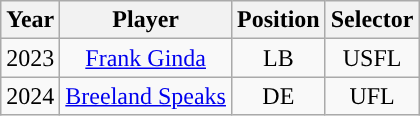<table class="wikitable plainrowheaders" style="text-align:center">
<tr>
<th scope="col">Year</th>
<th scope="col">Player</th>
<th scope="col">Position</th>
<th scope="col">Selector</th>
</tr>
<tr>
<td>2023</td>
<td scope="row"><a href='#'>Frank Ginda</a></td>
<td>LB</td>
<td>USFL</td>
</tr>
<tr>
<td>2024</td>
<td><a href='#'>Breeland Speaks</a></td>
<td>DE</td>
<td>UFL</td>
</tr>
</table>
